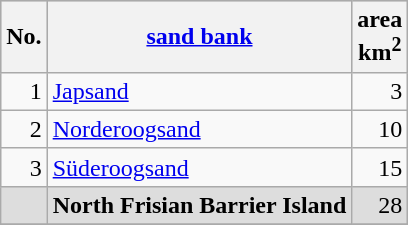<table class="wikitable">
<tr style="background: #CCC;">
<th align ="right">No.</th>
<th align ="left"><a href='#'>sand bank</a></th>
<th align="right">area<br>km<sup>2</sup></th>
</tr>
<tr>
<td align="right">1</td>
<td><a href='#'>Japsand</a></td>
<td align="right">3</td>
</tr>
<tr>
<td align="right">2</td>
<td><a href='#'>Norderoogsand</a></td>
<td align="right">10</td>
</tr>
<tr>
<td align="right">3</td>
<td><a href='#'>Süderoogsand</a></td>
<td align="right">15</td>
</tr>
<tr style="background: #DDD;">
<td align="right"> </td>
<td><strong>North Frisian Barrier Island</strong></td>
<td align="right">28</td>
</tr>
<tr>
</tr>
</table>
